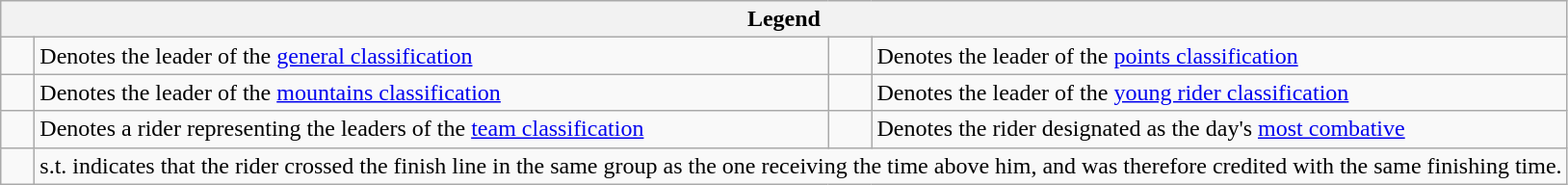<table class="wikitable">
<tr>
<th colspan=4>Legend</th>
</tr>
<tr>
<td>    </td>
<td>Denotes the leader of the <a href='#'>general classification</a></td>
<td>    </td>
<td>Denotes the leader of the <a href='#'>points classification</a></td>
</tr>
<tr>
<td>    </td>
<td>Denotes the leader of the <a href='#'>mountains classification</a></td>
<td>    </td>
<td>Denotes the leader of the <a href='#'>young rider classification</a></td>
</tr>
<tr>
<td>    </td>
<td>Denotes a rider representing the leaders of the <a href='#'>team classification</a></td>
<td>    </td>
<td>Denotes the rider designated as the day's <a href='#'>most combative</a></td>
</tr>
<tr>
<td>  </td>
<td colspan=3>s.t. indicates that the rider crossed the finish line in the same group as the one receiving the time above him, and was therefore credited with the same finishing time.</td>
</tr>
</table>
